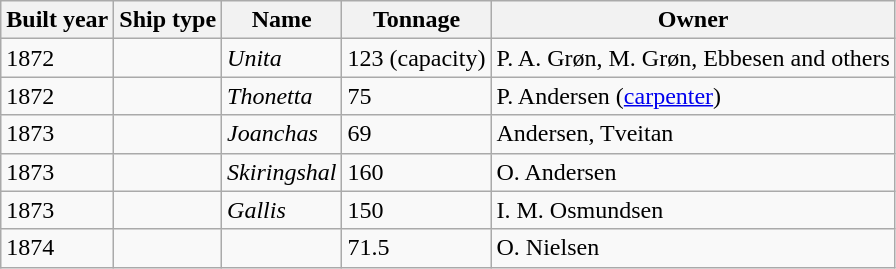<table class="wikitable">
<tr>
<th>Built year</th>
<th>Ship type</th>
<th>Name</th>
<th>Tonnage</th>
<th>Owner</th>
</tr>
<tr>
<td>1872</td>
<td></td>
<td><em>Unita</em></td>
<td>123 (capacity)</td>
<td>P. A. Grøn, M. Grøn, Ebbesen and others</td>
</tr>
<tr>
<td>1872</td>
<td></td>
<td><em>Thonetta</em></td>
<td>75</td>
<td>P. Andersen (<a href='#'>carpenter</a>)</td>
</tr>
<tr>
<td>1873</td>
<td></td>
<td><em>Joanchas</em></td>
<td>69</td>
<td>Andersen, Tveitan</td>
</tr>
<tr>
<td>1873</td>
<td></td>
<td><em>Skiringshal</em></td>
<td>160</td>
<td>O. Andersen</td>
</tr>
<tr>
<td>1873</td>
<td></td>
<td><em>Gallis</em></td>
<td>150</td>
<td>I. M. Osmundsen</td>
</tr>
<tr>
<td>1874</td>
<td></td>
<td></td>
<td>71.5</td>
<td>O. Nielsen</td>
</tr>
</table>
